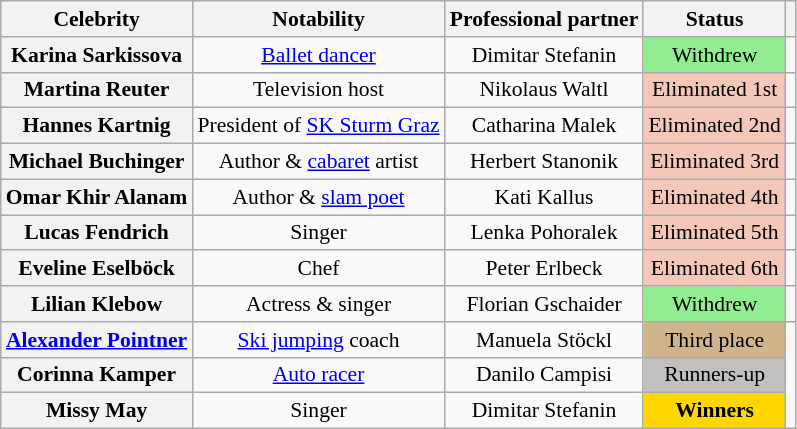<table class="wikitable sortable" style="text-align:center; font-size:90%">
<tr>
<th scope="col">Celebrity</th>
<th scope="col" class="unsortable">Notability</th>
<th scope="col">Professional partner</th>
<th scope="col">Status</th>
<th scope="col" class="unsortable"></th>
</tr>
<tr>
<th scope="row">Karina Sarkissova</th>
<td><a href='#'>Ballet dancer</a></td>
<td>Dimitar Stefanin</td>
<td bgcolor="lightgreen">Withdrew</td>
<td></td>
</tr>
<tr>
<th scope="row">Martina Reuter</th>
<td>Television host</td>
<td>Nikolaus Waltl</td>
<td bgcolor="f4c7b8">Eliminated 1st</td>
<td></td>
</tr>
<tr>
<th scope="row">Hannes Kartnig</th>
<td>President of <a href='#'>SK Sturm Graz</a></td>
<td>Catharina Malek</td>
<td bgcolor="f4c7b8">Eliminated 2nd</td>
<td></td>
</tr>
<tr>
<th scope="row">Michael Buchinger</th>
<td>Author & <a href='#'>cabaret</a> artist</td>
<td>Herbert Stanonik</td>
<td bgcolor="f4c7b8">Eliminated 3rd</td>
<td></td>
</tr>
<tr>
<th scope="row">Omar Khir Alanam</th>
<td>Author & <a href='#'>slam poet</a></td>
<td>Kati Kallus</td>
<td bgcolor="f4c7b8">Eliminated 4th</td>
<td></td>
</tr>
<tr>
<th scope="row">Lucas Fendrich</th>
<td>Singer</td>
<td>Lenka Pohoralek</td>
<td bgcolor="f4c7b8">Eliminated 5th</td>
<td></td>
</tr>
<tr>
<th scope="row">Eveline Eselböck</th>
<td>Chef</td>
<td>Peter Erlbeck</td>
<td bgcolor="f4c7b8">Eliminated 6th</td>
<td></td>
</tr>
<tr>
<th scope="row">Lilian Klebow</th>
<td>Actress & singer</td>
<td>Florian Gschaider</td>
<td bgcolor="lightgreen">Withdrew</td>
<td></td>
</tr>
<tr>
<th scope="row"><a href='#'>Alexander Pointner</a></th>
<td><a href='#'>Ski jumping</a> coach</td>
<td>Manuela Stöckl</td>
<td bgcolor="tan">Third place</td>
<td rowspan="3"></td>
</tr>
<tr>
<th scope="row">Corinna Kamper</th>
<td><a href='#'>Auto racer</a></td>
<td>Danilo Campisi</td>
<td bgcolor="silver">Runners-up</td>
</tr>
<tr>
<th scope="row">Missy May</th>
<td>Singer</td>
<td>Dimitar Stefanin</td>
<td bgcolor="gold"><strong>Winners</strong></td>
</tr>
</table>
